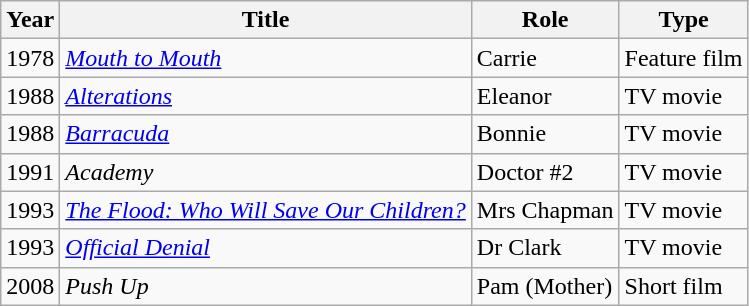<table class="wikitable">
<tr>
<th>Year</th>
<th>Title</th>
<th>Role</th>
<th>Type</th>
</tr>
<tr>
<td>1978</td>
<td><em><a href='#'>Mouth to Mouth</a></em></td>
<td>Carrie</td>
<td>Feature film</td>
</tr>
<tr>
<td>1988</td>
<td><em><a href='#'> Alterations</a></em></td>
<td>Eleanor</td>
<td>TV movie</td>
</tr>
<tr>
<td>1988</td>
<td><em><a href='#'>Barracuda</a></em></td>
<td>Bonnie</td>
<td>TV movie</td>
</tr>
<tr>
<td>1991</td>
<td><em>Academy</em></td>
<td>Doctor #2</td>
<td>TV movie</td>
</tr>
<tr>
<td>1993</td>
<td><em><a href='#'>The Flood: Who Will Save Our Children?</a></em></td>
<td>Mrs Chapman</td>
<td>TV movie</td>
</tr>
<tr>
<td>1993</td>
<td><em><a href='#'>Official Denial</a></em></td>
<td>Dr Clark</td>
<td>TV movie</td>
</tr>
<tr>
<td>2008</td>
<td><em>Push Up</em></td>
<td>Pam (Mother)</td>
<td>Short film</td>
</tr>
</table>
